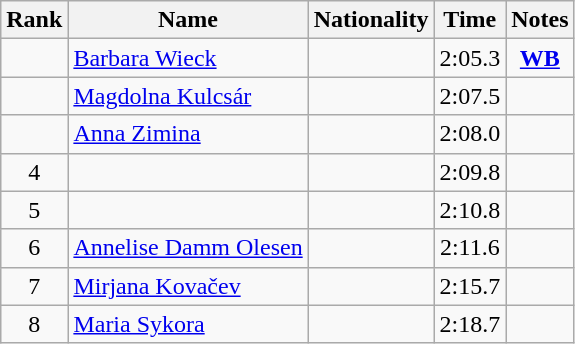<table class="wikitable sortable" style="text-align:center">
<tr>
<th>Rank</th>
<th>Name</th>
<th>Nationality</th>
<th>Time</th>
<th>Notes</th>
</tr>
<tr>
<td></td>
<td align="left"><a href='#'>Barbara Wieck</a></td>
<td align=left></td>
<td>2:05.3</td>
<td><strong><a href='#'>WB</a></strong></td>
</tr>
<tr>
<td></td>
<td align="left"><a href='#'>Magdolna Kulcsár</a></td>
<td align=left></td>
<td>2:07.5</td>
<td></td>
</tr>
<tr>
<td></td>
<td align="left"><a href='#'>Anna Zimina</a></td>
<td align=left></td>
<td>2:08.0</td>
<td></td>
</tr>
<tr>
<td>4</td>
<td align="left"></td>
<td align=left></td>
<td>2:09.8</td>
<td></td>
</tr>
<tr>
<td>5</td>
<td align="left"></td>
<td align=left></td>
<td>2:10.8</td>
<td></td>
</tr>
<tr>
<td>6</td>
<td align="left"><a href='#'>Annelise Damm Olesen</a></td>
<td align=left></td>
<td>2:11.6</td>
<td></td>
</tr>
<tr>
<td>7</td>
<td align="left"><a href='#'>Mirjana Kovačev</a></td>
<td align=left></td>
<td>2:15.7</td>
<td></td>
</tr>
<tr>
<td>8</td>
<td align="left"><a href='#'>Maria Sykora</a></td>
<td align=left></td>
<td>2:18.7</td>
<td></td>
</tr>
</table>
